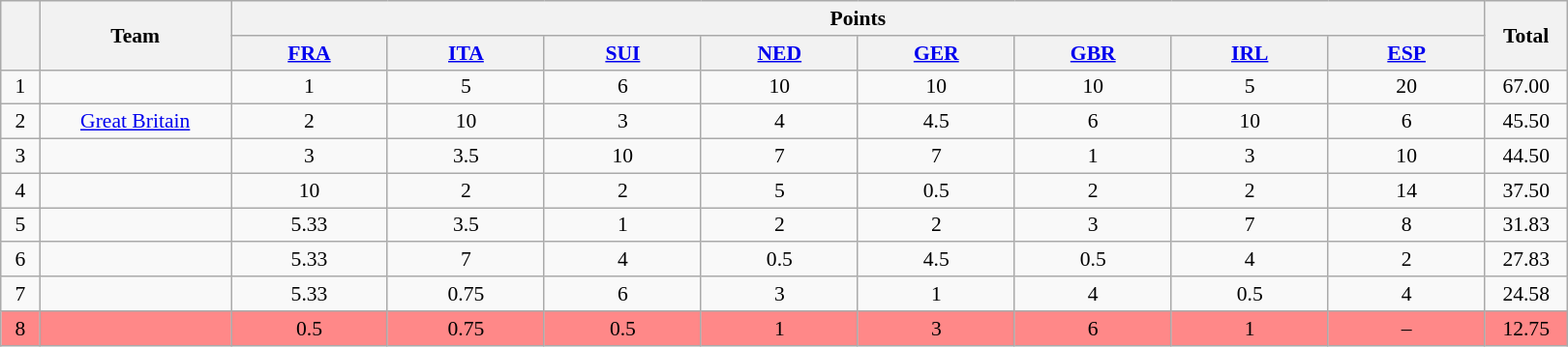<table class="wikitable" style="font-size: 90%; text-align:center; table-layout:fixed; width:75em">
<tr>
<th rowspan=2 width=20></th>
<th rowspan=2 width=125>Team</th>
<th colspan=8>Points</th>
<th rowspan=2 width=50>Total</th>
</tr>
<tr valign="top">
<th><a href='#'>FRA</a><br></th>
<th><a href='#'>ITA</a><br></th>
<th><a href='#'>SUI</a><br></th>
<th><a href='#'>NED</a><br></th>
<th><a href='#'>GER</a><br></th>
<th><a href='#'>GBR</a><br></th>
<th><a href='#'>IRL</a><br></th>
<th><a href='#'>ESP</a><br></th>
</tr>
<tr>
<td align=center>1</td>
<td></td>
<td align=center>1</td>
<td align=center>5</td>
<td align=center>6</td>
<td align=center>10</td>
<td align=center>10</td>
<td align=center>10</td>
<td align=center>5</td>
<td align=center>20</td>
<td align=center>67.00</td>
</tr>
<tr>
<td align=center>2</td>
<td> <a href='#'>Great Britain</a></td>
<td align=center>2</td>
<td align=center>10</td>
<td align=center>3</td>
<td align=center>4</td>
<td align=center>4.5</td>
<td align=center>6</td>
<td align=center>10</td>
<td align=center>6</td>
<td align=center>45.50</td>
</tr>
<tr>
<td align=center>3</td>
<td></td>
<td align=center>3</td>
<td align=center>3.5</td>
<td align=center>10</td>
<td align=center>7</td>
<td align=center>7</td>
<td align=center>1</td>
<td align=center>3</td>
<td align=center>10</td>
<td align=center>44.50</td>
</tr>
<tr>
<td align=center>4</td>
<td></td>
<td align=center>10</td>
<td align=center>2</td>
<td align=center>2</td>
<td align=center>5</td>
<td align=center>0.5</td>
<td align=center>2</td>
<td align=center>2</td>
<td align=center>14</td>
<td align=center>37.50</td>
</tr>
<tr>
<td align=center>5</td>
<td></td>
<td align=center>5.33</td>
<td align=center>3.5</td>
<td align=center>1</td>
<td align=center>2</td>
<td align=center>2</td>
<td align=center>3</td>
<td align=center>7</td>
<td align=center>8</td>
<td align=center>31.83</td>
</tr>
<tr>
<td align=center>6</td>
<td></td>
<td align=center>5.33</td>
<td align=center>7</td>
<td align=center>4</td>
<td align=center>0.5</td>
<td align=center>4.5</td>
<td align=center>0.5</td>
<td align=center>4</td>
<td align=center>2</td>
<td align=center>27.83</td>
</tr>
<tr>
<td align=center>7</td>
<td></td>
<td align=center>5.33</td>
<td align=center>0.75</td>
<td align=center>6</td>
<td align=center>3</td>
<td align=center>1</td>
<td align=center>4</td>
<td align=center>0.5</td>
<td align=center>4</td>
<td align=center>24.58</td>
</tr>
<tr bgcolor=#FF8888>
<td align=center>8</td>
<td></td>
<td align=center>0.5</td>
<td align=center>0.75</td>
<td align=center>0.5</td>
<td align=center>1</td>
<td align=center>3</td>
<td align=center>6</td>
<td align=center>1</td>
<td align=center>–</td>
<td align=center>12.75</td>
</tr>
</table>
